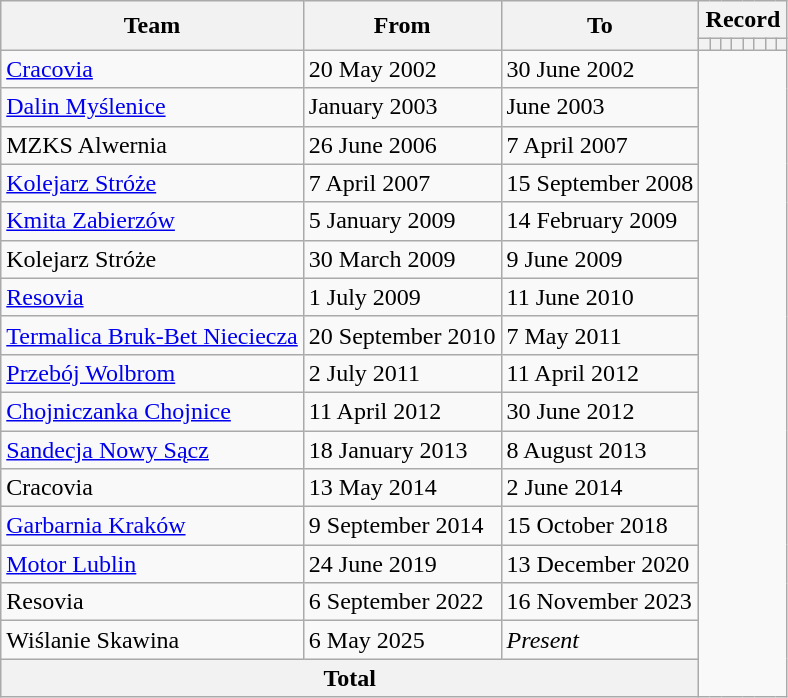<table class="wikitable" style="text-align: center;">
<tr>
<th rowspan="2">Team</th>
<th rowspan="2">From</th>
<th rowspan="2">To</th>
<th colspan="8">Record</th>
</tr>
<tr>
<th></th>
<th></th>
<th></th>
<th></th>
<th></th>
<th></th>
<th></th>
<th></th>
</tr>
<tr>
<td align=left><a href='#'>Cracovia</a></td>
<td align=left>20 May 2002</td>
<td align=left>30 June 2002<br></td>
</tr>
<tr>
<td align=left><a href='#'>Dalin Myślenice</a></td>
<td align=left>January 2003</td>
<td align=left>June 2003<br></td>
</tr>
<tr>
<td align=left>MZKS Alwernia</td>
<td align=left>26 June 2006</td>
<td align=left>7 April 2007<br></td>
</tr>
<tr>
<td align=left><a href='#'>Kolejarz Stróże</a></td>
<td align=left>7 April 2007</td>
<td align=left>15 September 2008<br></td>
</tr>
<tr>
<td align=left><a href='#'>Kmita Zabierzów</a></td>
<td align=left>5 January 2009</td>
<td align=left>14 February 2009<br></td>
</tr>
<tr>
<td align=left>Kolejarz Stróże</td>
<td align=left>30 March 2009</td>
<td align=left>9 June 2009<br></td>
</tr>
<tr>
<td align=left><a href='#'>Resovia</a></td>
<td align=left>1 July 2009</td>
<td align=left>11 June 2010<br></td>
</tr>
<tr>
<td align=left><a href='#'>Termalica Bruk-Bet Nieciecza</a></td>
<td align=left>20 September 2010</td>
<td align=left>7 May 2011<br></td>
</tr>
<tr>
<td align=left><a href='#'>Przebój Wolbrom</a></td>
<td align=left>2 July 2011</td>
<td align=left>11 April 2012<br></td>
</tr>
<tr>
<td align=left><a href='#'>Chojniczanka Chojnice</a></td>
<td align=left>11 April 2012</td>
<td align=left>30 June 2012<br></td>
</tr>
<tr>
<td align=left><a href='#'>Sandecja Nowy Sącz</a></td>
<td align=left>18 January 2013</td>
<td align=left>8 August 2013<br></td>
</tr>
<tr>
<td align=left>Cracovia</td>
<td align=left>13 May 2014</td>
<td align=left>2 June 2014<br></td>
</tr>
<tr>
<td align=left><a href='#'>Garbarnia Kraków</a></td>
<td align=left>9 September 2014</td>
<td align=left>15 October 2018<br></td>
</tr>
<tr>
<td align=left><a href='#'>Motor Lublin</a></td>
<td align=left>24 June 2019</td>
<td align=left>13 December 2020<br></td>
</tr>
<tr>
<td align=left>Resovia</td>
<td align=left>6 September 2022</td>
<td align=left>16 November 2023<br></td>
</tr>
<tr>
<td align=left>Wiślanie Skawina</td>
<td align=left>6 May 2025</td>
<td align=left><em>Present</em><br></td>
</tr>
<tr>
<th colspan="3">Total<br></th>
</tr>
</table>
